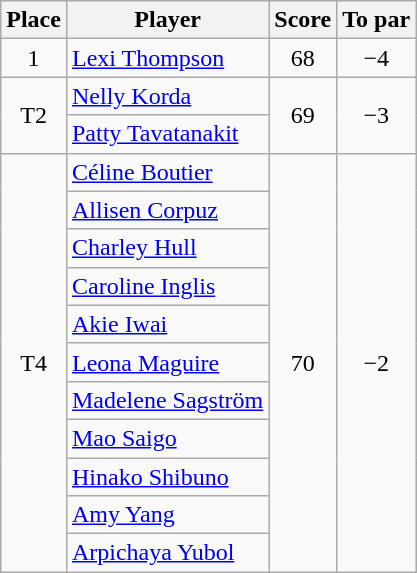<table class="wikitable">
<tr>
<th>Place</th>
<th>Player</th>
<th>Score</th>
<th>To par</th>
</tr>
<tr>
<td align=center>1</td>
<td> <a href='#'>Lexi Thompson</a></td>
<td align=center>68</td>
<td align=center>−4</td>
</tr>
<tr>
<td rowspan=2 align=center>T2</td>
<td> <a href='#'>Nelly Korda</a></td>
<td rowspan=2 align=center>69</td>
<td rowspan=2 align=center>−3</td>
</tr>
<tr>
<td> <a href='#'>Patty Tavatanakit</a></td>
</tr>
<tr>
<td rowspan=11 align=center>T4</td>
<td> <a href='#'>Céline Boutier</a></td>
<td rowspan=11 align=center>70</td>
<td rowspan=11 align=center>−2</td>
</tr>
<tr>
<td> <a href='#'>Allisen Corpuz</a></td>
</tr>
<tr>
<td> <a href='#'>Charley Hull</a></td>
</tr>
<tr>
<td> <a href='#'>Caroline Inglis</a></td>
</tr>
<tr>
<td> <a href='#'>Akie Iwai</a></td>
</tr>
<tr>
<td> <a href='#'>Leona Maguire</a></td>
</tr>
<tr>
<td> <a href='#'>Madelene Sagström</a></td>
</tr>
<tr>
<td> <a href='#'>Mao Saigo</a></td>
</tr>
<tr>
<td> <a href='#'>Hinako Shibuno</a></td>
</tr>
<tr>
<td> <a href='#'>Amy Yang</a></td>
</tr>
<tr>
<td> <a href='#'>Arpichaya Yubol</a></td>
</tr>
</table>
